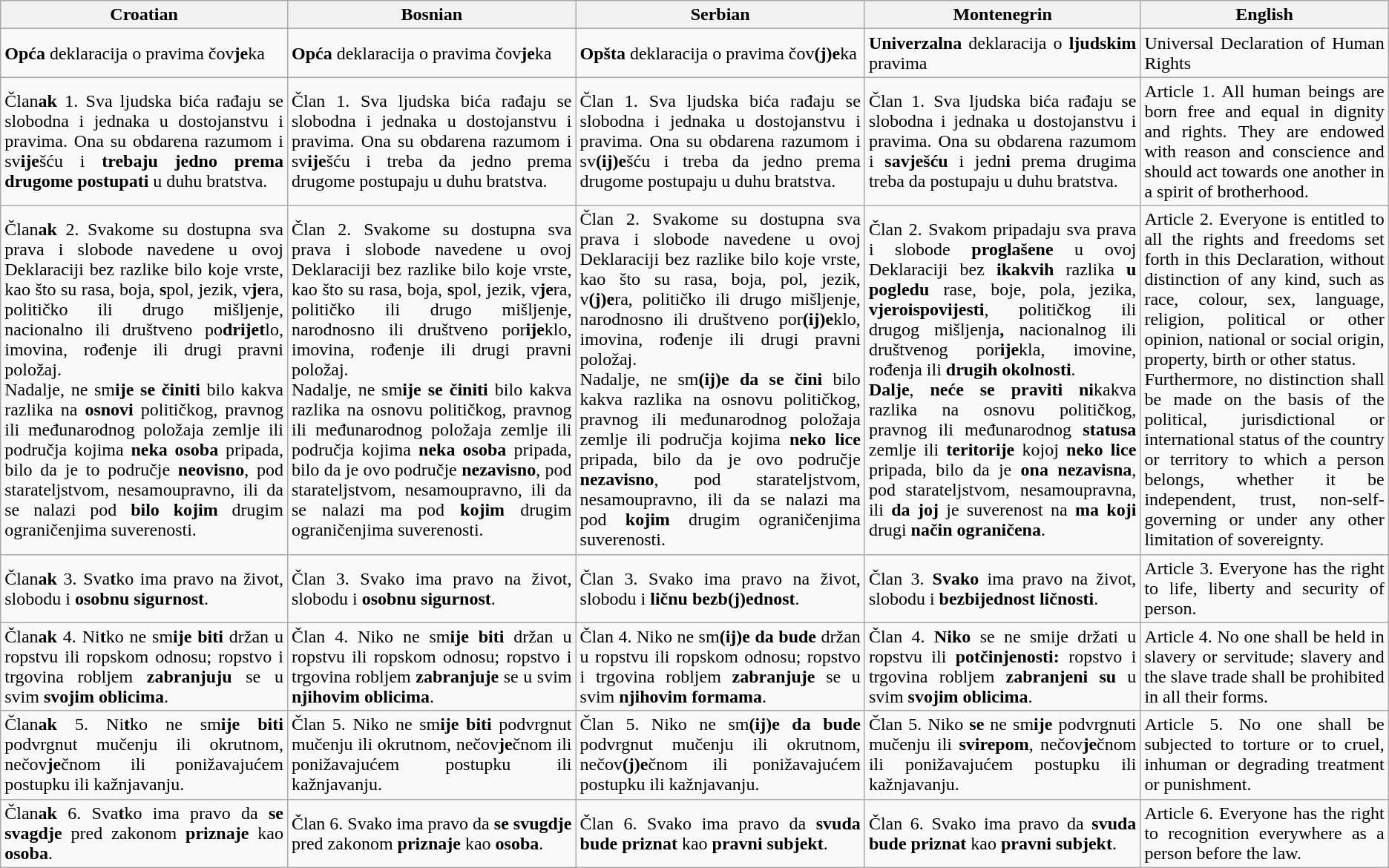<table class="wikitable" style="text-align: justify;">
<tr>
<th>Croatian</th>
<th>Bosnian</th>
<th>Serbian</th>
<th>Montenegrin</th>
<th>English</th>
</tr>
<tr>
<td><strong>Opća</strong> deklaracija o pravima čov<strong>je</strong>ka</td>
<td><strong>Opća</strong> deklaracija o pravima čov<strong>je</strong>ka</td>
<td><strong>Opšta</strong> deklaracija o pravima čov<strong>(j)e</strong>ka</td>
<td><strong>Univerzalna</strong> deklaracija o <strong>ljudskim</strong> pravima</td>
<td>Universal Declaration of Human Rights</td>
</tr>
<tr>
<td>Član<strong>ak</strong> 1. Sva ljudska bića rađaju se slobodna i jednaka u dostojanstvu i pravima. Ona su obdarena razumom i sv<strong>ije</strong>šću i <strong>trebaju jedno prema drugome postupati</strong> u duhu bratstva.</td>
<td>Član 1. Sva ljudska bića rađaju se slobodna i jednaka u dostojanstvu i pravima. Ona su obdarena razumom i sv<strong>ije</strong>šću i treba da jedno prema drugome postupaju u duhu bratstva.</td>
<td>Član 1. Sva ljudska bića rađaju se slobodna i jednaka u dostojanstvu i pravima. Ona su obdarena razumom i sv<strong>(ij)e</strong>šću i treba da jedno prema drugome postupaju u duhu bratstva.</td>
<td>Član 1. Sva ljudska bića rađaju se slobodna i jednaka u dostojanstvu i pravima. Ona su obdarena razumom i <strong>savješću</strong> i jedn<strong>i</strong> prema drugima treba da postupaju u duhu bratstva.</td>
<td>Article 1. All human beings are born free and equal in dignity and rights. They are endowed with reason and conscience and should act towards one another in a spirit of brotherhood.</td>
</tr>
<tr>
<td>Član<strong>ak</strong> 2. Svakome su dostupna sva prava i slobode navedene u ovoj Deklaraciji bez razlike bilo koje vrste, kao što su rasa, boja, <strong>s</strong>pol, jezik, v<strong>je</strong>ra, političko ili drugo mišljenje, nacionalno ili društveno po<strong>drijet</strong>lo, imovina, rođenje ili drugi pravni položaj.<br>Nadalje, ne sm<strong>ije</strong> <strong>se činiti</strong> bilo kakva razlika na <strong>osnovi</strong> političkog, pravnog ili međunarodnog položaja zemlje ili područja kojima <strong>neka osoba</strong> pripada, bilo da je to područje <strong>neovisno</strong>, pod starateljstvom, nesamoupravno, ili da se nalazi pod <strong>bilo kojim</strong> drugim ograničenjima suverenosti.</td>
<td>Član 2. Svakome su dostupna sva prava i slobode navedene u ovoj Deklaraciji bez razlike bilo koje vrste, kao što su rasa, boja, <strong>s</strong>pol, jezik, v<strong>je</strong>ra, političko ili drugo mišljenje, narodnosno ili društveno por<strong>ije</strong>klo, imovina, rođenje ili drugi pravni položaj.<br>Nadalje, ne sm<strong>ije</strong> <strong>se činiti</strong> bilo kakva razlika na osnovu političkog, pravnog ili međunarodnog položaja zemlje ili područja kojima <strong>neka osoba</strong> pripada, bilo da je ovo područje <strong>nezavisno</strong>, pod starateljstvom, nesamoupravno, ili da se nalazi ma pod <strong>kojim</strong> drugim ograničenjima suverenosti.</td>
<td>Član 2. Svakome su dostupna sva prava i slobode navedene u ovoj Deklaraciji bez razlike bilo koje vrste, kao što su rasa, boja, pol, jezik, v<strong>(j)e</strong>ra, političko ili drugo mišljenje, narodnosno ili društveno por<strong>(ij)e</strong>klo, imovina, rođenje ili drugi pravni položaj.<br>Nadalje, ne sm<strong>(ij)e</strong> <strong>da se čini</strong> bilo kakva razlika na osnovu političkog, pravnog ili međunarodnog položaja zemlje ili područja kojima <strong>neko lice</strong> pripada, bilo da je ovo područje <strong>nezavisno</strong>, pod starateljstvom, nesamoupravno, ili da se nalazi ma pod <strong>kojim</strong> drugim ograničenjima suverenosti.</td>
<td>Član 2. Svakom pripadaju sva prava i slobode <strong>proglašene</strong> u ovoj Deklaraciji bez <strong>ikakvih</strong> razlika <strong>u pogledu</strong> rase, boje, pola, jezika, <strong>vjeroispovijesti</strong>, političkog ili drugog mišljenja<strong>,</strong> nacionalnog ili društvenog por<strong>ije</strong>kla, imovine, rođenja ili <strong>drugih okolnosti</strong>.<br><strong>Dalje</strong>, <strong>neće</strong> <strong>se</strong> <strong>praviti ni</strong>kakva razlika na osnovu političkog, pravnog ili međunarodnog <strong>statusa</strong> zemlje ili <strong>teritorije</strong> kojoj <strong>neko lice</strong> pripada, bilo da je <strong>ona</strong> <strong>nezavisna</strong>, pod starateljstvom, nesamoupravna, ili <strong>da joj</strong> je suverenost na <strong>ma koji</strong> drugi <strong>način</strong> <strong>ograničena</strong>.</td>
<td>Article 2. Everyone is entitled to all the rights and freedoms set forth in this Declaration, without distinction of any kind, such as race, colour, sex, language, religion, political or other opinion, national or social origin, property, birth or other status.<br>Furthermore, no distinction shall be made on the basis of the political, jurisdictional or international status of the country or territory to which a person belongs, whether it be independent, trust, non-self-governing or under any other limitation of sovereignty.</td>
</tr>
<tr>
<td>Član<strong>ak</strong> 3. Sva<strong>t</strong>ko ima pravo na život, slobodu i <strong>osobnu sigurnost</strong>.</td>
<td>Član 3. Svako ima pravo na život, slobodu i <strong>osobnu sigurnost</strong>.</td>
<td>Član 3. Svako ima pravo na život, slobodu i <strong>ličnu bezb(j)ednost</strong>.</td>
<td>Član 3. <strong>Svako</strong> ima pravo na život, slobodu i <strong>bezbijednost ličnosti</strong>.</td>
<td>Article 3. Everyone has the right to life, liberty and security of person.</td>
</tr>
<tr>
<td>Član<strong>ak</strong> 4. Ni<strong>t</strong>ko ne sm<strong>ije</strong> <strong>biti</strong> držan u ropstvu ili ropskom odnosu; ropstvo i trgovina robljem <strong>zabranjuju</strong> se u svim <strong>svojim</strong> <strong>oblicima</strong>.</td>
<td>Član 4. Niko ne sm<strong>ije</strong> <strong>biti</strong> držan u ropstvu ili ropskom odnosu; ropstvo i trgovina robljem <strong>zabranjuje</strong> se u svim <strong>njihovim</strong> <strong>oblicima</strong>.</td>
<td>Član 4. Niko ne sm<strong>(ij)e</strong> <strong>da bude</strong> držan u ropstvu ili ropskom odnosu; ropstvo i trgovina robljem <strong>zabranjuje</strong> se u svim <strong>njihovim</strong> <strong>formama</strong>.</td>
<td>Član 4. <strong>Niko</strong> se ne smije držati u ropstvu ili <strong>potčinjenosti:</strong> ropstvo i trgovina robljem <strong>zabranjeni su</strong> u svim <strong>svojim oblicima</strong>.</td>
<td>Article 4. No one shall be held in slavery or servitude; slavery and the slave trade shall be prohibited in all their forms.</td>
</tr>
<tr>
<td>Član<strong>ak</strong> 5. Ni<strong>t</strong>ko ne sm<strong>ije</strong> <strong>biti</strong> podvrgnut mučenju ili okrutnom, nečov<strong>je</strong>čnom ili ponižavajućem postupku ili kažnjavanju.</td>
<td>Član 5. Niko ne sm<strong>ije</strong> <strong>biti</strong> podvrgnut mučenju ili okrutnom, nečov<strong>je</strong>čnom ili ponižavajućem postupku ili kažnjavanju.</td>
<td>Član 5. Niko ne sm<strong>(ij)e</strong> <strong>da bude</strong> podvrgnut mučenju ili okrutnom, nečov<strong>(j)e</strong>čnom ili ponižavajućem postupku ili kažnjavanju.</td>
<td>Član 5. Niko <strong>se</strong> ne sm<strong>ije</strong> podvrgnuti mučenju ili <strong>svirepom</strong>, nečov<strong>je</strong>čnom ili ponižavajućem postupku ili kažnjavanju.</td>
<td>Article 5. No one shall be subjected to torture or to cruel, inhuman or degrading treatment or punishment.</td>
</tr>
<tr>
<td>Član<strong>ak</strong> 6. Sva<strong>t</strong>ko ima pravo da <strong>se svagdje</strong> pred zakonom <strong>priznaje</strong> kao <strong>osoba</strong>.</td>
<td>Član 6. Svako ima pravo da <strong>se svugdje</strong> pred zakonom <strong>priznaje</strong> kao <strong>osoba</strong>.</td>
<td>Član 6. Svako ima pravo da <strong>svuda bude priznat</strong> kao <strong>pravni subjekt</strong>.</td>
<td>Član 6. Svako ima pravo da <strong>svuda bude priznat</strong> kao <strong>pravni subjekt</strong>.</td>
<td>Article 6. Everyone has the right to recognition everywhere as a person before the law.</td>
</tr>
</table>
